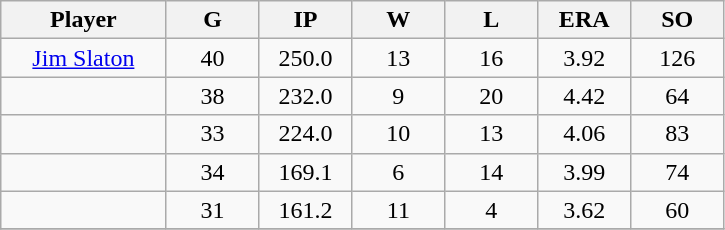<table class="wikitable sortable">
<tr>
<th bgcolor="#DDDDFF" width="16%">Player</th>
<th bgcolor="#DDDDFF" width="9%">G</th>
<th bgcolor="#DDDDFF" width="9%">IP</th>
<th bgcolor="#DDDDFF" width="9%">W</th>
<th bgcolor="#DDDDFF" width="9%">L</th>
<th bgcolor="#DDDDFF" width="9%">ERA</th>
<th bgcolor="#DDDDFF" width="9%">SO</th>
</tr>
<tr align="center">
<td><a href='#'>Jim Slaton</a></td>
<td>40</td>
<td>250.0</td>
<td>13</td>
<td>16</td>
<td>3.92</td>
<td>126</td>
</tr>
<tr align=center>
<td></td>
<td>38</td>
<td>232.0</td>
<td>9</td>
<td>20</td>
<td>4.42</td>
<td>64</td>
</tr>
<tr align="center">
<td></td>
<td>33</td>
<td>224.0</td>
<td>10</td>
<td>13</td>
<td>4.06</td>
<td>83</td>
</tr>
<tr align="center">
<td></td>
<td>34</td>
<td>169.1</td>
<td>6</td>
<td>14</td>
<td>3.99</td>
<td>74</td>
</tr>
<tr align="center">
<td></td>
<td>31</td>
<td>161.2</td>
<td>11</td>
<td>4</td>
<td>3.62</td>
<td>60</td>
</tr>
<tr align="center">
</tr>
</table>
